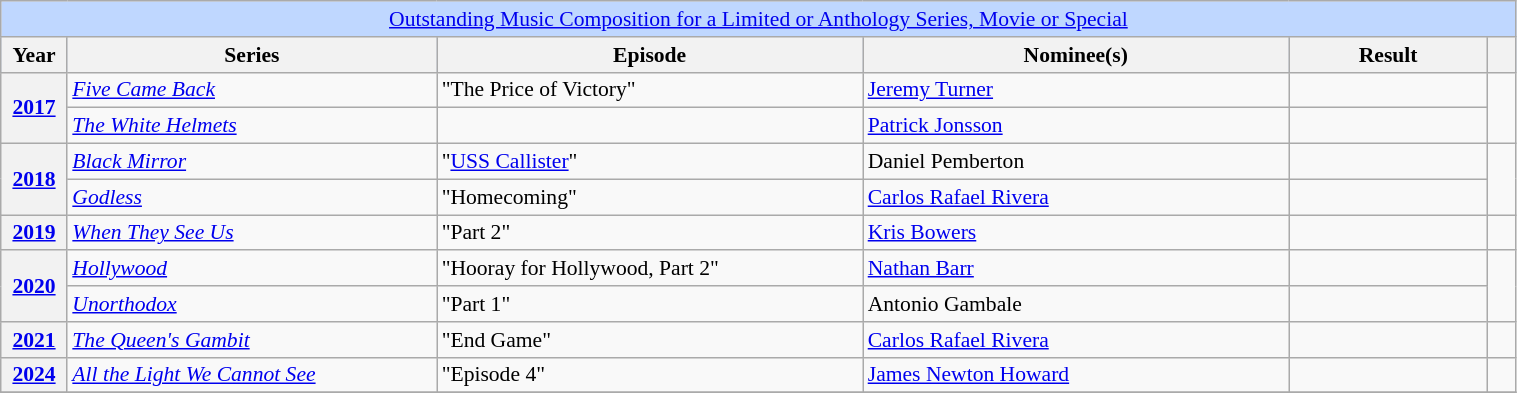<table class="wikitable plainrowheaders" style="font-size: 90%" width=80%>
<tr ---- bgcolor="#bfd7ff">
<td colspan=6 align=center><a href='#'>Outstanding Music Composition for a Limited or Anthology Series, Movie or Special</a></td>
</tr>
<tr ---- bgcolor="#bfd7ff">
<th scope="col" style="width:1%;">Year</th>
<th scope="col" style="width:13%;">Series</th>
<th scope="col" style="width:15%;">Episode</th>
<th scope="col" style="width:15%;">Nominee(s)</th>
<th scope="col" style="width:7%;">Result</th>
<th scope="col" style="width:1%;"></th>
</tr>
<tr>
<th scope=row rowspan="2"><a href='#'>2017</a></th>
<td><em><a href='#'>Five Came Back</a></em></td>
<td>"The Price of Victory"</td>
<td><a href='#'>Jeremy Turner</a></td>
<td></td>
<td rowspan="2"></td>
</tr>
<tr>
<td><em><a href='#'>The White Helmets</a></em></td>
<td></td>
<td><a href='#'>Patrick Jonsson</a></td>
<td></td>
</tr>
<tr>
<th scope=row rowspan="2"><a href='#'>2018</a></th>
<td><em><a href='#'>Black Mirror</a></em></td>
<td>"<a href='#'>USS Callister</a>"</td>
<td>Daniel Pemberton</td>
<td></td>
<td rowspan="2"></td>
</tr>
<tr>
<td><em><a href='#'>Godless</a></em></td>
<td>"Homecoming"</td>
<td><a href='#'>Carlos Rafael Rivera</a></td>
<td></td>
</tr>
<tr>
<th scope=row><a href='#'>2019</a></th>
<td><em><a href='#'>When They See Us</a></em></td>
<td>"Part 2"</td>
<td><a href='#'>Kris Bowers</a></td>
<td></td>
<td></td>
</tr>
<tr>
<th scope=row rowspan="2"><a href='#'>2020</a></th>
<td><em><a href='#'>Hollywood</a></em></td>
<td>"Hooray for Hollywood, Part 2"</td>
<td><a href='#'>Nathan Barr</a></td>
<td></td>
<td rowspan="2"></td>
</tr>
<tr>
<td><em><a href='#'>Unorthodox</a></em></td>
<td>"Part 1"</td>
<td>Antonio Gambale</td>
<td></td>
</tr>
<tr>
<th scope=row><a href='#'>2021</a></th>
<td><em><a href='#'>The Queen's Gambit</a></em></td>
<td>"End Game"</td>
<td><a href='#'>Carlos Rafael Rivera</a></td>
<td></td>
<td></td>
</tr>
<tr>
<th scope=row><a href='#'>2024</a></th>
<td><em><a href='#'>All the Light We Cannot See</a></em></td>
<td>"Episode 4"</td>
<td><a href='#'>James Newton Howard</a></td>
<td></td>
<td></td>
</tr>
<tr>
</tr>
</table>
